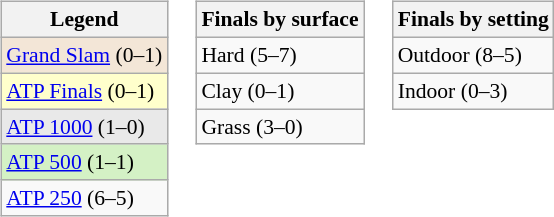<table>
<tr valign="top">
<td><br><table class="wikitable" style=font-size:90%>
<tr>
<th>Legend</th>
</tr>
<tr style="background:#f3e6d7;">
<td><a href='#'>Grand Slam</a> (0–1)</td>
</tr>
<tr style="background:#ffffcc;">
<td><a href='#'>ATP Finals</a> (0–1)</td>
</tr>
<tr style="background:#e9e9e9;">
<td><a href='#'>ATP 1000</a> (1–0)</td>
</tr>
<tr style="background:#d4f1c5;">
<td><a href='#'>ATP 500</a> (1–1)</td>
</tr>
<tr>
<td><a href='#'>ATP 250</a> (6–5)</td>
</tr>
</table>
</td>
<td><br><table class="wikitable" style=font-size:90%>
<tr>
<th>Finals by surface</th>
</tr>
<tr>
<td>Hard (5–7)</td>
</tr>
<tr>
<td>Clay (0–1)</td>
</tr>
<tr>
<td>Grass (3–0)</td>
</tr>
</table>
</td>
<td><br><table class="wikitable" style=font-size:90%>
<tr>
<th>Finals by setting</th>
</tr>
<tr>
<td>Outdoor (8–5)</td>
</tr>
<tr>
<td>Indoor (0–3)</td>
</tr>
</table>
</td>
</tr>
</table>
